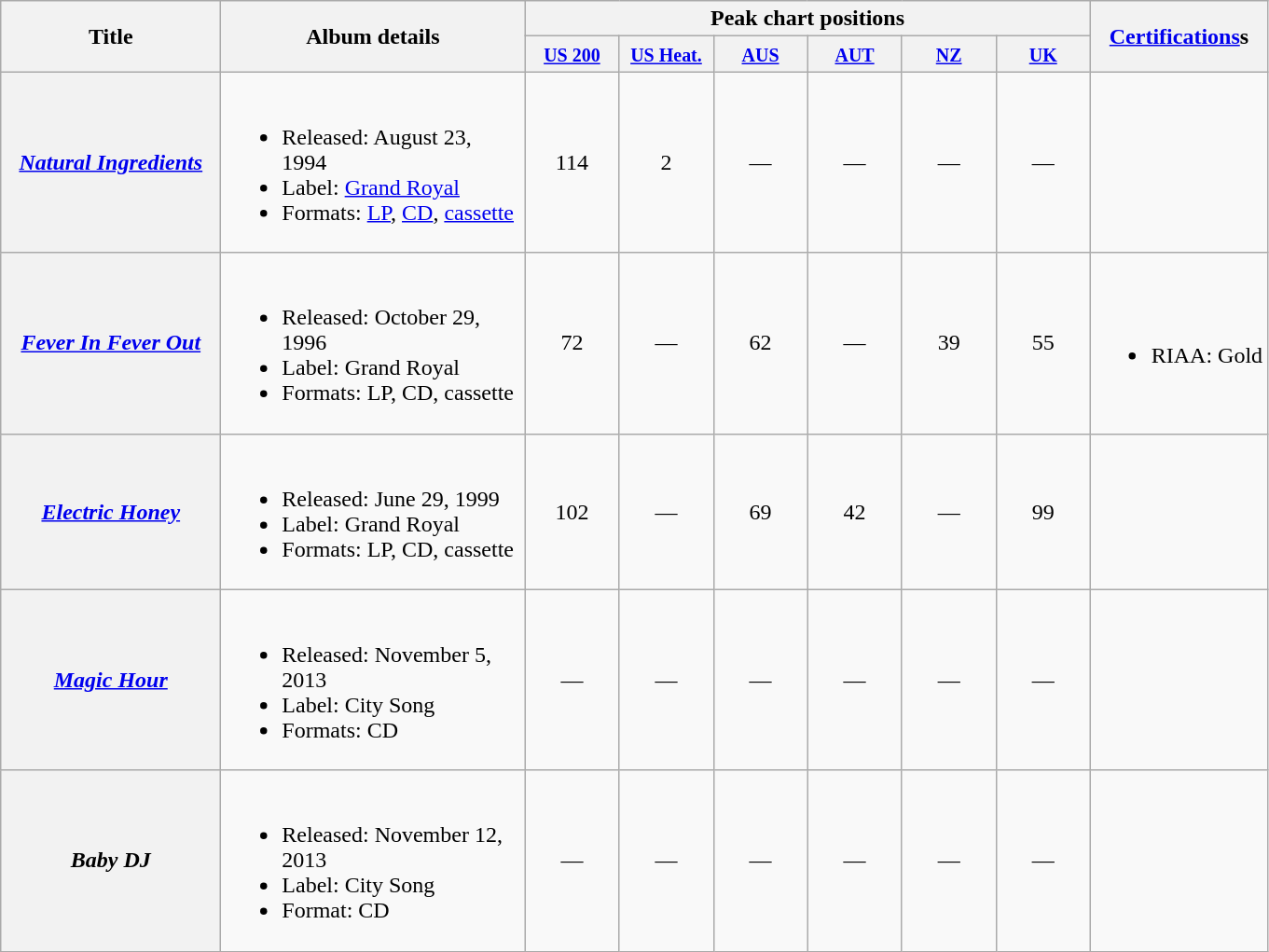<table class="wikitable plainrowheaders">
<tr>
<th align=center rowspan=2 width=150>Title</th>
<th align=center rowspan=2 width=210>Album details</th>
<th align=center colspan=6>Peak chart positions</th>
<th align=center rowspan=2><a href='#'>Certifications</a>s</th>
</tr>
<tr>
<th width=60><small><a href='#'>US 200</a></small><br></th>
<th width=60><small><a href='#'>US Heat.</a></small><br></th>
<th width=60><small><a href='#'>AUS</a></small><br></th>
<th width=60><small><a href='#'>AUT</a></small><br></th>
<th width=60><small><a href='#'>NZ</a></small><br></th>
<th width=60><small><a href='#'>UK</a></small><br></th>
</tr>
<tr>
<th scope="row"><em><a href='#'>Natural Ingredients</a></em></th>
<td><br><ul><li>Released: August 23, 1994</li><li>Label: <a href='#'>Grand Royal</a></li><li>Formats: <a href='#'>LP</a>, <a href='#'>CD</a>, <a href='#'>cassette</a></li></ul></td>
<td align=center valign=center>114</td>
<td align=center valign=center>2</td>
<td align=center valign=center>—</td>
<td align=center valign=center>—</td>
<td align=center valign=center>—</td>
<td align=center valign=center>—</td>
<td></td>
</tr>
<tr>
<th scope="row"><em><a href='#'>Fever In Fever Out</a></em></th>
<td><br><ul><li>Released: October 29, 1996</li><li>Label: Grand Royal</li><li>Formats: LP, CD, cassette</li></ul></td>
<td align=center valign=center>72</td>
<td align=center valign=center>—</td>
<td align=center valign=center>62</td>
<td align=center valign=center>—</td>
<td align=center valign=center>39</td>
<td align=center valign=center>55</td>
<td><br><ul><li>RIAA: Gold</li></ul></td>
</tr>
<tr>
<th scope="row"><em><a href='#'>Electric Honey</a></em></th>
<td><br><ul><li>Released: June 29, 1999</li><li>Label: Grand Royal</li><li>Formats: LP, CD, cassette</li></ul></td>
<td align=center valign=center>102</td>
<td align=center valign=center>—</td>
<td align=center valign=center>69</td>
<td align=center valign=center>42</td>
<td align=center valign=center>—</td>
<td align=center valign=center>99</td>
<td></td>
</tr>
<tr>
<th scope="row"><em><a href='#'>Magic Hour</a></em></th>
<td><br><ul><li>Released: November 5, 2013</li><li>Label: City Song</li><li>Formats: CD</li></ul></td>
<td align=center valign=center>—</td>
<td align=center valign=center>—</td>
<td align=center valign=center>—</td>
<td align=center valign=center>—</td>
<td align=center valign=center>—</td>
<td align=center valign=center>—</td>
<td></td>
</tr>
<tr>
<th scope="row"><em>Baby DJ</em></th>
<td><br><ul><li>Released: November 12, 2013</li><li>Label: City Song</li><li>Format: CD</li></ul></td>
<td align=center valign=center>—</td>
<td align=center valign=center>—</td>
<td align=center valign=center>—</td>
<td align=center valign=center>—</td>
<td align=center valign=center>—</td>
<td align=center valign=center>—</td>
<td></td>
</tr>
</table>
